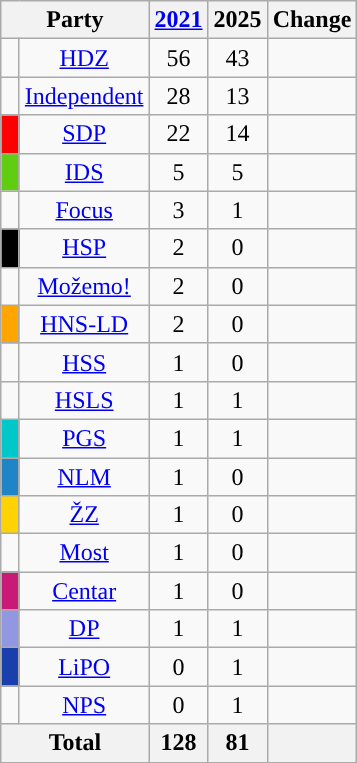<table class="wikitable sortable">
<tr>
<th class="sortable" colspan=2>Party</th>
<th class="sortable"><a href='#'>2021</a></th>
<th class="sortable">2025</th>
<th class="sortable">Change</th>
</tr>
<tr>
<td width=5px style="background-color:"></td>
<td align=center><a href='#'>HDZ</a></td>
<td align=center>56</td>
<td align=center>43</td>
<td align=center></td>
</tr>
<tr>
<td width=5px style="background-color:"></td>
<td align=center><a href='#'>Independent</a></td>
<td align=center>28</td>
<td align=center>13</td>
<td align=center></td>
</tr>
<tr>
<td width=5px style="background-color:red"></td>
<td align=center><a href='#'>SDP</a></td>
<td align=center>22</td>
<td align=center>14</td>
<td align=center></td>
</tr>
<tr>
<td width=5px style="background-color:#61cd10"></td>
<td align=center><a href='#'>IDS</a></td>
<td align=center>5</td>
<td align=center>5</td>
<td align=center></td>
</tr>
<tr>
<td width="5px" style="background-color:"></td>
<td align="center"><a href='#'>Focus</a></td>
<td align="center">3</td>
<td align="center">1</td>
<td align="center"></td>
</tr>
<tr>
<td width="5px" style="background-color:black"></td>
<td align="center"><a href='#'>HSP</a></td>
<td align="center">2</td>
<td align="center">0</td>
<td align="center"></td>
</tr>
<tr>
<td width="5px" style="background-color:"></td>
<td align="center"><a href='#'>Možemo!</a></td>
<td align="center">2</td>
<td align="center">0</td>
<td align="center"></td>
</tr>
<tr>
<td width=5px style="background-color:orange"></td>
<td align=center><a href='#'>HNS-LD</a></td>
<td align=center>2</td>
<td align=center>0</td>
<td align=center></td>
</tr>
<tr>
<td width=5px style="background-color:"></td>
<td align=center><a href='#'>HSS</a></td>
<td align=center>1</td>
<td align=center>0</td>
<td align=center></td>
</tr>
<tr>
<td width=5px style="background-color:"></td>
<td align=center><a href='#'>HSLS</a></td>
<td align=center>1</td>
<td align=center>1</td>
<td align=center></td>
</tr>
<tr>
<td width=5px style="background-color:#00c8c8"></td>
<td align=center><a href='#'>PGS</a></td>
<td align=center>1</td>
<td align=center>1</td>
<td align=center></td>
</tr>
<tr>
<td width="5px" style="background-color:#2085c7"></td>
<td align="center"><a href='#'>NLM</a></td>
<td align="center">1</td>
<td align="center">0</td>
<td align="center"></td>
</tr>
<tr>
<td width="5px" style="background-color:#ffd204"></td>
<td align="center"><a href='#'>ŽZ</a></td>
<td align="center">1</td>
<td align="center">0</td>
<td align="center"></td>
</tr>
<tr>
<td width="5px" style="background-color:"></td>
<td align="center"><a href='#'>Most</a></td>
<td align="center">1</td>
<td align="center">0</td>
<td align="center"></td>
</tr>
<tr>
<td width="5px" style="background-color:#C81B77"></td>
<td align="center"><a href='#'>Centar</a></td>
<td align="center">1</td>
<td align="center">0</td>
<td align="center"></td>
</tr>
<tr>
<td width="5px" style="background-color:#9297e1"></td>
<td align="center"><a href='#'>DP</a></td>
<td align="center">1</td>
<td align="center">1</td>
<td align="center"></td>
</tr>
<tr>
<td width="5px" style="background-color:#193fac"></td>
<td align="center"><a href='#'>LiPO</a></td>
<td align="center">0</td>
<td align="center">1</td>
<td align="center"></td>
</tr>
<tr>
<td width="5px" style="background-color:"></td>
<td align="center"><a href='#'>NPS</a></td>
<td align="center">0</td>
<td align="center">1</td>
<td align="center"></td>
</tr>
<tr>
<th class="sortable" colspan=2>Total</th>
<th class="sortable">128</th>
<th class="sortable">81</th>
<th class="sortable"></th>
</tr>
<tr>
</tr>
</table>
